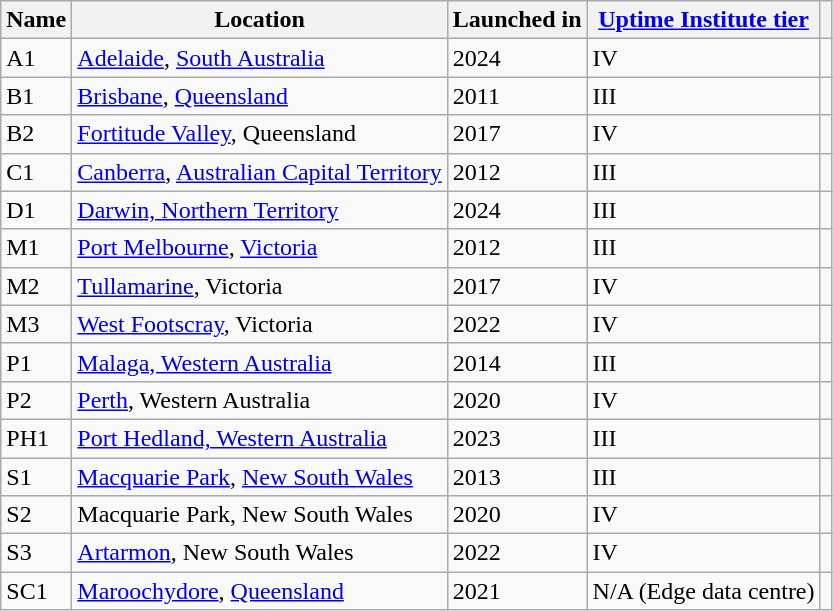<table class="wikitable sortable">
<tr>
<th>Name</th>
<th>Location</th>
<th>Launched in</th>
<th><a href='#'>Uptime Institute tier</a></th>
<th></th>
</tr>
<tr>
<td>A1</td>
<td><a href='#'>Adelaide</a>, <a href='#'>South Australia</a></td>
<td>2024</td>
<td>IV</td>
<td></td>
</tr>
<tr>
<td>B1</td>
<td><a href='#'>Brisbane</a>, <a href='#'>Queensland</a></td>
<td>2011</td>
<td>III</td>
<td></td>
</tr>
<tr>
<td>B2</td>
<td><a href='#'>Fortitude Valley</a>, Queensland</td>
<td>2017</td>
<td>IV</td>
<td></td>
</tr>
<tr>
<td>C1</td>
<td><a href='#'>Canberra</a>, <a href='#'>Australian Capital Territory</a></td>
<td>2012</td>
<td>III</td>
<td></td>
</tr>
<tr>
<td>D1</td>
<td><a href='#'>Darwin, Northern Territory</a></td>
<td>2024</td>
<td>III</td>
<td></td>
</tr>
<tr>
<td>M1</td>
<td><a href='#'>Port Melbourne</a>, <a href='#'>Victoria</a></td>
<td>2012</td>
<td>III</td>
<td></td>
</tr>
<tr>
<td>M2</td>
<td><a href='#'>Tullamarine</a>, Victoria</td>
<td>2017</td>
<td>IV</td>
<td></td>
</tr>
<tr>
<td>M3</td>
<td><a href='#'>West Footscray</a>, Victoria</td>
<td>2022</td>
<td>IV</td>
<td></td>
</tr>
<tr>
<td>P1</td>
<td><a href='#'>Malaga, Western Australia</a></td>
<td>2014</td>
<td>III</td>
<td></td>
</tr>
<tr>
<td>P2</td>
<td><a href='#'>Perth</a>, Western Australia</td>
<td>2020</td>
<td>IV</td>
<td></td>
</tr>
<tr>
<td>PH1</td>
<td><a href='#'>Port Hedland, Western Australia</a></td>
<td>2023</td>
<td>III</td>
<td></td>
</tr>
<tr>
<td>S1</td>
<td><a href='#'>Macquarie Park</a>, <a href='#'>New South Wales</a></td>
<td>2013</td>
<td>III</td>
<td></td>
</tr>
<tr>
<td>S2</td>
<td>Macquarie Park, New South Wales</td>
<td>2020</td>
<td>IV</td>
<td></td>
</tr>
<tr>
<td>S3</td>
<td><a href='#'>Artarmon</a>, New South Wales</td>
<td>2022</td>
<td>IV</td>
<td></td>
</tr>
<tr>
<td>SC1</td>
<td><a href='#'>Maroochydore</a>, <a href='#'>Queensland</a></td>
<td>2021</td>
<td>N/A (Edge data centre)</td>
<td></td>
</tr>
</table>
